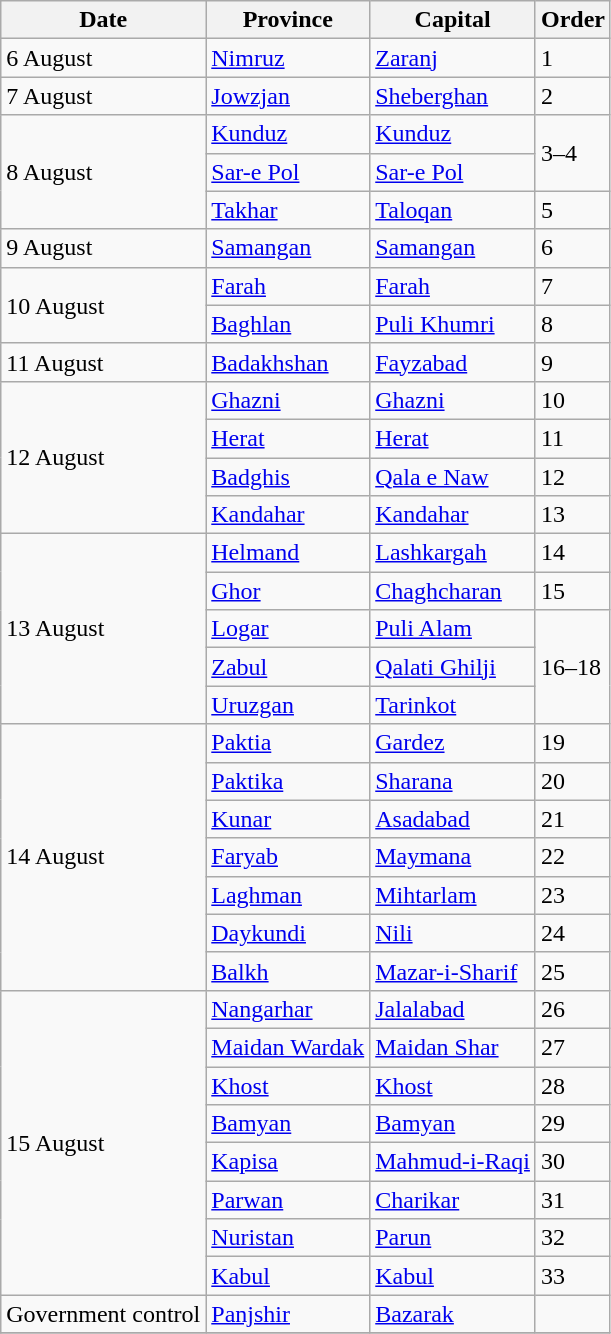<table class="wikitable sortable mw-collapsible mw-collapsed floatright">
<tr>
<th scope="col">Date</th>
<th scope="col">Province</th>
<th scope="col">Capital</th>
<th scope="col">Order</th>
</tr>
<tr>
<td>6 August</td>
<td><a href='#'>Nimruz</a></td>
<td><a href='#'>Zaranj</a></td>
<td>1</td>
</tr>
<tr>
<td>7 August</td>
<td><a href='#'>Jowzjan</a></td>
<td><a href='#'>Sheberghan</a></td>
<td>2</td>
</tr>
<tr>
<td rowspan=3>8 August</td>
<td><a href='#'>Kunduz</a></td>
<td><a href='#'>Kunduz</a></td>
<td rowspan=2>3–4</td>
</tr>
<tr>
<td><a href='#'>Sar-e Pol</a></td>
<td><a href='#'>Sar-e Pol</a></td>
</tr>
<tr>
<td><a href='#'>Takhar</a></td>
<td><a href='#'>Taloqan</a></td>
<td>5</td>
</tr>
<tr>
<td>9 August</td>
<td><a href='#'>Samangan</a></td>
<td><a href='#'>Samangan</a></td>
<td>6</td>
</tr>
<tr>
<td rowspan=2>10 August</td>
<td><a href='#'>Farah</a></td>
<td><a href='#'>Farah</a></td>
<td>7</td>
</tr>
<tr>
<td><a href='#'>Baghlan</a></td>
<td><a href='#'>Puli Khumri</a></td>
<td>8</td>
</tr>
<tr>
<td>11 August</td>
<td><a href='#'>Badakhshan</a></td>
<td><a href='#'>Fayzabad</a></td>
<td>9</td>
</tr>
<tr>
<td rowspan=4>12 August</td>
<td><a href='#'>Ghazni</a></td>
<td><a href='#'>Ghazni</a></td>
<td>10</td>
</tr>
<tr>
<td><a href='#'>Herat</a></td>
<td><a href='#'>Herat</a></td>
<td>11</td>
</tr>
<tr>
<td><a href='#'>Badghis</a></td>
<td><a href='#'>Qala e Naw</a></td>
<td>12</td>
</tr>
<tr>
<td><a href='#'>Kandahar</a></td>
<td><a href='#'>Kandahar</a></td>
<td>13</td>
</tr>
<tr>
<td rowspan=5>13 August</td>
<td><a href='#'>Helmand</a></td>
<td><a href='#'>Lashkargah</a></td>
<td>14</td>
</tr>
<tr>
<td><a href='#'>Ghor</a></td>
<td><a href='#'>Chaghcharan</a></td>
<td>15</td>
</tr>
<tr>
<td><a href='#'>Logar</a></td>
<td><a href='#'>Puli Alam</a></td>
<td rowspan=3>16–18</td>
</tr>
<tr>
<td><a href='#'>Zabul</a></td>
<td><a href='#'>Qalati Ghilji</a></td>
</tr>
<tr>
<td><a href='#'>Uruzgan</a></td>
<td><a href='#'>Tarinkot</a></td>
</tr>
<tr>
<td rowspan=7>14 August</td>
<td><a href='#'>Paktia</a></td>
<td><a href='#'>Gardez</a></td>
<td>19</td>
</tr>
<tr>
<td><a href='#'>Paktika</a></td>
<td><a href='#'>Sharana</a></td>
<td>20</td>
</tr>
<tr>
<td><a href='#'>Kunar</a></td>
<td><a href='#'>Asadabad</a></td>
<td>21</td>
</tr>
<tr>
<td><a href='#'>Faryab</a></td>
<td><a href='#'>Maymana</a></td>
<td>22</td>
</tr>
<tr>
<td><a href='#'>Laghman</a></td>
<td><a href='#'>Mihtarlam</a></td>
<td>23</td>
</tr>
<tr>
<td><a href='#'>Daykundi</a></td>
<td><a href='#'>Nili</a></td>
<td>24</td>
</tr>
<tr>
<td><a href='#'>Balkh</a></td>
<td><a href='#'>Mazar-i-Sharif</a></td>
<td>25</td>
</tr>
<tr>
<td rowspan="8">15 August</td>
<td><a href='#'>Nangarhar</a></td>
<td><a href='#'>Jalalabad</a></td>
<td>26</td>
</tr>
<tr>
<td><a href='#'>Maidan Wardak</a></td>
<td><a href='#'>Maidan Shar</a></td>
<td>27</td>
</tr>
<tr>
<td><a href='#'>Khost</a></td>
<td><a href='#'>Khost</a></td>
<td>28</td>
</tr>
<tr>
<td><a href='#'>Bamyan</a></td>
<td><a href='#'>Bamyan</a></td>
<td>29</td>
</tr>
<tr>
<td><a href='#'>Kapisa</a></td>
<td><a href='#'>Mahmud-i-Raqi</a></td>
<td>30</td>
</tr>
<tr>
<td><a href='#'>Parwan</a></td>
<td><a href='#'>Charikar</a></td>
<td>31</td>
</tr>
<tr>
<td><a href='#'>Nuristan</a></td>
<td><a href='#'>Parun</a></td>
<td>32</td>
</tr>
<tr>
<td><a href='#'>Kabul</a></td>
<td><a href='#'>Kabul</a></td>
<td>33</td>
</tr>
<tr>
<td>Government control</td>
<td><a href='#'>Panjshir</a></td>
<td><a href='#'>Bazarak</a></td>
<td></td>
</tr>
<tr>
</tr>
</table>
